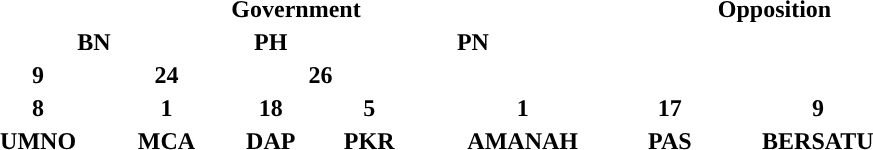<table style="width:40em;">
<tr style="text-align:center;">
<td colspan="5" style="color:"><strong>Government</strong></td>
<td colspan="2" style="color:"><strong>Opposition</strong></td>
</tr>
<tr style="text-align:center;">
<td colspan="2" style="color:"><strong>BN</strong></td>
<td style="color:"><strong>PH</strong></td>
<td colspan="2" style="color:"><strong>PN</strong></td>
</tr>
<tr style="text-align:center;">
<td style="background:"><strong>9</strong></td>
<td style="background:"><strong>24</strong></td>
<td colspan="2" style="background:"><strong>26</strong></td>
</tr>
<tr style="text-align:center;">
<td style="background:"><strong>8</strong></td>
<td style="background:"><strong>1</strong></td>
<td style="background:"><strong>18</strong></td>
<td style="background:"><strong>5</strong></td>
<td style="background:"><strong>1</strong></td>
<td style="background:"><strong>17</strong></td>
<td style="background:"><strong>9</strong></td>
</tr>
<tr style="text-align:center;">
<td style="color:"><strong>UMNO</strong></td>
<td style="color:"><strong>MCA</strong></td>
<td style="color:"><strong>DAP</strong></td>
<td style="color:"><strong>PKR</strong></td>
<td style="color:"><strong>AMANAH</strong></td>
<td style="color:"><strong>PAS</strong></td>
<td style="color:"><strong>BERSATU</strong></td>
</tr>
</table>
